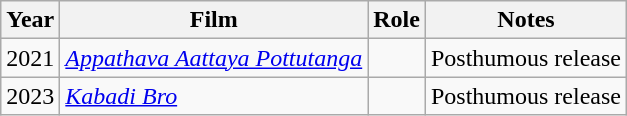<table class="wikitable sortable">
<tr>
<th>Year</th>
<th>Film</th>
<th>Role</th>
<th>Notes</th>
</tr>
<tr>
<td>2021</td>
<td><em><a href='#'>Appathava Aattaya Pottutanga</a></em></td>
<td></td>
<td>Posthumous release</td>
</tr>
<tr>
<td>2023</td>
<td><em><a href='#'>Kabadi Bro</a></em></td>
<td></td>
<td>Posthumous release</td>
</tr>
</table>
